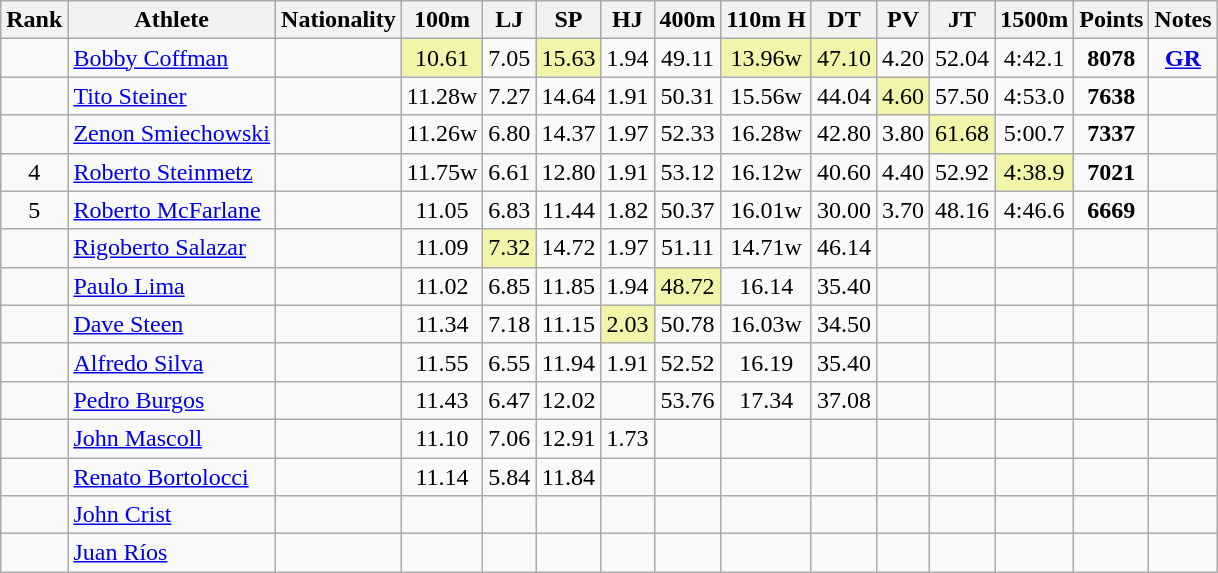<table class="wikitable sortable" style="text-align:center">
<tr>
<th>Rank</th>
<th>Athlete</th>
<th>Nationality</th>
<th>100m</th>
<th>LJ</th>
<th>SP</th>
<th>HJ</th>
<th>400m</th>
<th>110m H</th>
<th>DT</th>
<th>PV</th>
<th>JT</th>
<th>1500m</th>
<th>Points</th>
<th>Notes</th>
</tr>
<tr>
<td></td>
<td align=left><a href='#'>Bobby Coffman</a></td>
<td align=left></td>
<td bgcolor=#F2F5A9>10.61</td>
<td>7.05</td>
<td bgcolor=#F2F5A9>15.63</td>
<td>1.94</td>
<td>49.11</td>
<td bgcolor=#F2F5A9>13.96w</td>
<td bgcolor=#F2F5A9>47.10</td>
<td>4.20</td>
<td>52.04</td>
<td>4:42.1</td>
<td><strong>8078</strong></td>
<td><strong><a href='#'>GR</a></strong></td>
</tr>
<tr>
<td></td>
<td align=left><a href='#'>Tito Steiner</a></td>
<td align=left></td>
<td>11.28w</td>
<td>7.27</td>
<td>14.64</td>
<td>1.91</td>
<td>50.31</td>
<td>15.56w</td>
<td>44.04</td>
<td bgcolor=#F2F5A9>4.60</td>
<td>57.50</td>
<td>4:53.0</td>
<td><strong>7638</strong></td>
<td></td>
</tr>
<tr>
<td></td>
<td align=left><a href='#'>Zenon Smiechowski</a></td>
<td align=left></td>
<td>11.26w</td>
<td>6.80</td>
<td>14.37</td>
<td>1.97</td>
<td>52.33</td>
<td>16.28w</td>
<td>42.80</td>
<td>3.80</td>
<td bgcolor=#F2F5A9>61.68</td>
<td>5:00.7</td>
<td><strong>7337</strong></td>
<td></td>
</tr>
<tr>
<td>4</td>
<td align=left><a href='#'>Roberto Steinmetz</a></td>
<td align=left></td>
<td>11.75w</td>
<td>6.61</td>
<td>12.80</td>
<td>1.91</td>
<td>53.12</td>
<td>16.12w</td>
<td>40.60</td>
<td>4.40</td>
<td>52.92</td>
<td bgcolor=#F2F5A9>4:38.9</td>
<td><strong>7021</strong></td>
<td></td>
</tr>
<tr>
<td>5</td>
<td align=left><a href='#'>Roberto McFarlane</a></td>
<td align=left></td>
<td>11.05</td>
<td>6.83</td>
<td>11.44</td>
<td>1.82</td>
<td>50.37</td>
<td>16.01w</td>
<td>30.00</td>
<td>3.70</td>
<td>48.16</td>
<td>4:46.6</td>
<td><strong>6669</strong></td>
<td></td>
</tr>
<tr>
<td></td>
<td align=left><a href='#'>Rigoberto Salazar</a></td>
<td align=left></td>
<td>11.09</td>
<td bgcolor=#F2F5A9>7.32</td>
<td>14.72</td>
<td>1.97</td>
<td>51.11</td>
<td>14.71w</td>
<td>46.14</td>
<td></td>
<td></td>
<td></td>
<td><strong></strong></td>
<td></td>
</tr>
<tr>
<td></td>
<td align=left><a href='#'>Paulo Lima</a></td>
<td align=left></td>
<td>11.02</td>
<td>6.85</td>
<td>11.85</td>
<td>1.94</td>
<td bgcolor=#F2F5A9>48.72</td>
<td>16.14</td>
<td>35.40</td>
<td></td>
<td></td>
<td></td>
<td><strong></strong></td>
<td></td>
</tr>
<tr>
<td></td>
<td align=left><a href='#'>Dave Steen</a></td>
<td align=left></td>
<td>11.34</td>
<td>7.18</td>
<td>11.15</td>
<td bgcolor=#F2F5A9>2.03</td>
<td>50.78</td>
<td>16.03w</td>
<td>34.50</td>
<td></td>
<td></td>
<td></td>
<td><strong></strong></td>
<td></td>
</tr>
<tr>
<td></td>
<td align=left><a href='#'>Alfredo Silva</a></td>
<td align=left></td>
<td>11.55</td>
<td>6.55</td>
<td>11.94</td>
<td>1.91</td>
<td>52.52</td>
<td>16.19</td>
<td>35.40</td>
<td></td>
<td></td>
<td></td>
<td><strong></strong></td>
<td></td>
</tr>
<tr>
<td></td>
<td align=left><a href='#'>Pedro Burgos</a></td>
<td align=left></td>
<td>11.43</td>
<td>6.47</td>
<td>12.02</td>
<td></td>
<td>53.76</td>
<td>17.34</td>
<td>37.08</td>
<td></td>
<td></td>
<td></td>
<td><strong></strong></td>
<td></td>
</tr>
<tr>
<td></td>
<td align=left><a href='#'>John Mascoll</a></td>
<td align=left></td>
<td>11.10</td>
<td>7.06</td>
<td>12.91</td>
<td>1.73</td>
<td></td>
<td></td>
<td></td>
<td></td>
<td></td>
<td></td>
<td><strong></strong></td>
<td></td>
</tr>
<tr>
<td></td>
<td align=left><a href='#'>Renato Bortolocci</a></td>
<td align=left></td>
<td>11.14</td>
<td>5.84</td>
<td>11.84</td>
<td></td>
<td></td>
<td></td>
<td></td>
<td></td>
<td></td>
<td></td>
<td><strong></strong></td>
<td></td>
</tr>
<tr>
<td></td>
<td align=left><a href='#'>John Crist</a></td>
<td align=left></td>
<td></td>
<td></td>
<td></td>
<td></td>
<td></td>
<td></td>
<td></td>
<td></td>
<td></td>
<td></td>
<td><strong></strong></td>
<td></td>
</tr>
<tr>
<td></td>
<td align=left><a href='#'>Juan Ríos</a></td>
<td align=left></td>
<td></td>
<td></td>
<td></td>
<td></td>
<td></td>
<td></td>
<td></td>
<td></td>
<td></td>
<td></td>
<td><strong></strong></td>
<td></td>
</tr>
</table>
